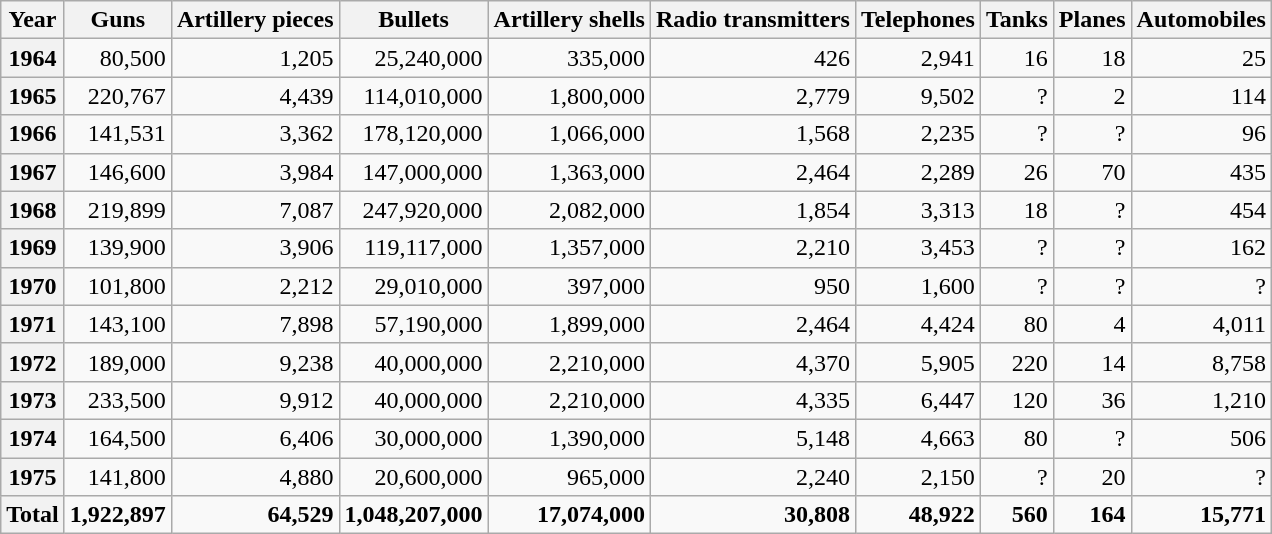<table class="wikitable" style="text-align: right">
<tr>
<th>Year</th>
<th>Guns</th>
<th>Artillery pieces</th>
<th>Bullets</th>
<th>Artillery shells</th>
<th>Radio transmitters</th>
<th>Telephones</th>
<th>Tanks</th>
<th>Planes</th>
<th>Automobiles</th>
</tr>
<tr>
<th>1964</th>
<td>80,500</td>
<td>1,205</td>
<td>25,240,000</td>
<td>335,000</td>
<td>426</td>
<td>2,941</td>
<td>16</td>
<td>18</td>
<td>25</td>
</tr>
<tr>
<th>1965</th>
<td>220,767</td>
<td>4,439</td>
<td>114,010,000</td>
<td>1,800,000</td>
<td>2,779</td>
<td>9,502</td>
<td>?</td>
<td>2</td>
<td>114</td>
</tr>
<tr>
<th>1966</th>
<td>141,531</td>
<td>3,362</td>
<td>178,120,000</td>
<td>1,066,000</td>
<td>1,568</td>
<td>2,235</td>
<td>?</td>
<td>?</td>
<td>96</td>
</tr>
<tr>
<th>1967</th>
<td>146,600</td>
<td>3,984</td>
<td>147,000,000</td>
<td>1,363,000</td>
<td>2,464</td>
<td>2,289</td>
<td>26</td>
<td>70</td>
<td>435</td>
</tr>
<tr>
<th>1968</th>
<td>219,899</td>
<td>7,087</td>
<td>247,920,000</td>
<td>2,082,000</td>
<td>1,854</td>
<td>3,313</td>
<td>18</td>
<td>?</td>
<td>454</td>
</tr>
<tr>
<th>1969</th>
<td>139,900</td>
<td>3,906</td>
<td>119,117,000</td>
<td>1,357,000</td>
<td>2,210</td>
<td>3,453</td>
<td>?</td>
<td>?</td>
<td>162</td>
</tr>
<tr>
<th>1970</th>
<td>101,800</td>
<td>2,212</td>
<td>29,010,000</td>
<td>397,000</td>
<td>950</td>
<td>1,600</td>
<td>?</td>
<td>?</td>
<td>?</td>
</tr>
<tr>
<th>1971</th>
<td>143,100</td>
<td>7,898</td>
<td>57,190,000</td>
<td>1,899,000</td>
<td>2,464</td>
<td>4,424</td>
<td>80</td>
<td>4</td>
<td>4,011</td>
</tr>
<tr>
<th>1972</th>
<td>189,000</td>
<td>9,238</td>
<td>40,000,000</td>
<td>2,210,000</td>
<td>4,370</td>
<td>5,905</td>
<td>220</td>
<td>14</td>
<td>8,758</td>
</tr>
<tr>
<th>1973</th>
<td>233,500</td>
<td>9,912</td>
<td>40,000,000</td>
<td>2,210,000</td>
<td>4,335</td>
<td>6,447</td>
<td>120</td>
<td>36</td>
<td>1,210</td>
</tr>
<tr>
<th>1974</th>
<td>164,500</td>
<td>6,406</td>
<td>30,000,000</td>
<td>1,390,000</td>
<td>5,148</td>
<td>4,663</td>
<td>80</td>
<td>?</td>
<td>506</td>
</tr>
<tr>
<th>1975</th>
<td>141,800</td>
<td>4,880</td>
<td>20,600,000</td>
<td>965,000</td>
<td>2,240</td>
<td>2,150</td>
<td>?</td>
<td>20</td>
<td>?</td>
</tr>
<tr>
<th>Total</th>
<td><strong>1,922,897</strong></td>
<td><strong>64,529</strong></td>
<td><strong>1,048,207,000</strong></td>
<td><strong>17,074,000</strong></td>
<td><strong>30,808</strong></td>
<td><strong>48,922</strong></td>
<td><strong>560</strong></td>
<td><strong>164</strong></td>
<td><strong>15,771</strong></td>
</tr>
</table>
